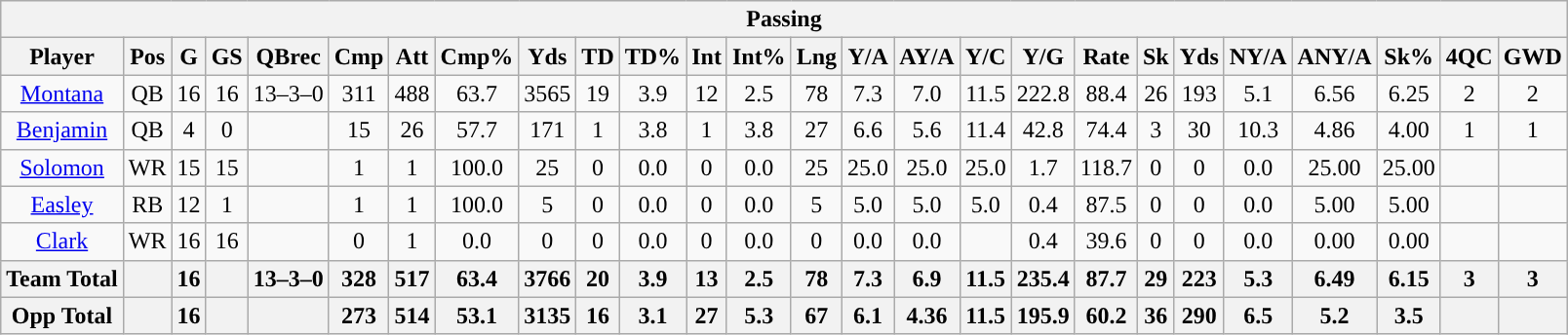<table class="wikitable" style="text-align:center">
<tr>
<th colspan="26">Passing</th>
</tr>
<tr>
<th>Player</th>
<th>Pos</th>
<th>G</th>
<th>GS</th>
<th>QBrec</th>
<th>Cmp</th>
<th>Att</th>
<th>Cmp%</th>
<th>Yds</th>
<th>TD</th>
<th>TD%</th>
<th>Int</th>
<th>Int%</th>
<th>Lng</th>
<th>Y/A</th>
<th>AY/A</th>
<th>Y/C</th>
<th>Y/G</th>
<th>Rate</th>
<th>Sk</th>
<th>Yds</th>
<th>NY/A</th>
<th>ANY/A</th>
<th>Sk%</th>
<th>4QC</th>
<th>GWD</th>
</tr>
<tr>
<td><a href='#'>Montana</a></td>
<td>QB</td>
<td>16</td>
<td>16</td>
<td>13–3–0</td>
<td>311</td>
<td>488</td>
<td>63.7</td>
<td>3565</td>
<td>19</td>
<td>3.9</td>
<td>12</td>
<td>2.5</td>
<td>78</td>
<td>7.3</td>
<td>7.0</td>
<td>11.5</td>
<td>222.8</td>
<td>88.4</td>
<td>26</td>
<td>193</td>
<td>5.1</td>
<td>6.56</td>
<td>6.25</td>
<td>2</td>
<td>2</td>
</tr>
<tr>
<td><a href='#'>Benjamin</a></td>
<td>QB</td>
<td>4</td>
<td>0</td>
<td></td>
<td>15</td>
<td>26</td>
<td>57.7</td>
<td>171</td>
<td>1</td>
<td>3.8</td>
<td>1</td>
<td>3.8</td>
<td>27</td>
<td>6.6</td>
<td>5.6</td>
<td>11.4</td>
<td>42.8</td>
<td>74.4</td>
<td>3</td>
<td>30</td>
<td>10.3</td>
<td>4.86</td>
<td>4.00</td>
<td>1</td>
<td>1</td>
</tr>
<tr>
<td><a href='#'>Solomon</a></td>
<td>WR</td>
<td>15</td>
<td>15</td>
<td></td>
<td>1</td>
<td>1</td>
<td>100.0</td>
<td>25</td>
<td>0</td>
<td>0.0</td>
<td>0</td>
<td>0.0</td>
<td>25</td>
<td>25.0</td>
<td>25.0</td>
<td>25.0</td>
<td>1.7</td>
<td>118.7</td>
<td>0</td>
<td>0</td>
<td>0.0</td>
<td>25.00</td>
<td>25.00</td>
<td></td>
<td></td>
</tr>
<tr>
<td><a href='#'>Easley</a></td>
<td>RB</td>
<td>12</td>
<td>1</td>
<td></td>
<td>1</td>
<td>1</td>
<td>100.0</td>
<td>5</td>
<td>0</td>
<td>0.0</td>
<td>0</td>
<td>0.0</td>
<td>5</td>
<td>5.0</td>
<td>5.0</td>
<td>5.0</td>
<td>0.4</td>
<td>87.5</td>
<td>0</td>
<td>0</td>
<td>0.0</td>
<td>5.00</td>
<td>5.00</td>
<td></td>
<td></td>
</tr>
<tr>
<td><a href='#'>Clark</a></td>
<td>WR</td>
<td>16</td>
<td>16</td>
<td></td>
<td>0</td>
<td>1</td>
<td>0.0</td>
<td>0</td>
<td>0</td>
<td>0.0</td>
<td>0</td>
<td>0.0</td>
<td>0</td>
<td>0.0</td>
<td>0.0</td>
<td></td>
<td>0.4</td>
<td>39.6</td>
<td>0</td>
<td>0</td>
<td>0.0</td>
<td>0.00</td>
<td>0.00</td>
<td></td>
<td></td>
</tr>
<tr>
<th>Team Total</th>
<th></th>
<th>16</th>
<th></th>
<th>13–3–0</th>
<th>328</th>
<th>517</th>
<th>63.4</th>
<th>3766</th>
<th>20</th>
<th>3.9</th>
<th>13</th>
<th>2.5</th>
<th>78</th>
<th>7.3</th>
<th>6.9</th>
<th>11.5</th>
<th>235.4</th>
<th>87.7</th>
<th>29</th>
<th>223</th>
<th>5.3</th>
<th>6.49</th>
<th>6.15</th>
<th>3</th>
<th>3</th>
</tr>
<tr>
<th>Opp Total</th>
<th></th>
<th>16</th>
<th></th>
<th></th>
<th>273</th>
<th>514</th>
<th>53.1</th>
<th>3135</th>
<th>16</th>
<th>3.1</th>
<th>27</th>
<th>5.3</th>
<th>67</th>
<th>6.1</th>
<th>4.36</th>
<th>11.5</th>
<th>195.9</th>
<th>60.2</th>
<th>36</th>
<th>290</th>
<th>6.5</th>
<th>5.2</th>
<th>3.5</th>
<th></th>
<th></th>
</tr>
</table>
